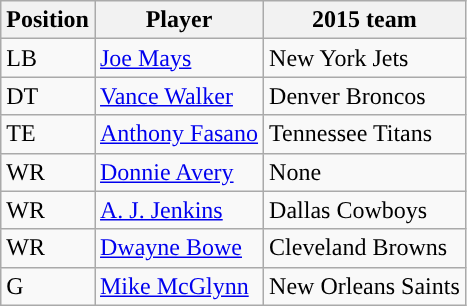<table class="wikitable sortable">
<tr>
<th>Position</th>
<th>Player</th>
<th>2015 team</th>
</tr>
<tr>
<td>LB</td>
<td><a href='#'>Joe Mays</a></td>
<td>New York Jets</td>
</tr>
<tr>
<td>DT</td>
<td><a href='#'>Vance Walker</a></td>
<td>Denver Broncos</td>
</tr>
<tr>
<td>TE</td>
<td><a href='#'>Anthony Fasano</a></td>
<td>Tennessee Titans</td>
</tr>
<tr>
<td>WR</td>
<td><a href='#'>Donnie Avery</a></td>
<td>None</td>
</tr>
<tr>
<td>WR</td>
<td><a href='#'>A. J. Jenkins</a></td>
<td>Dallas Cowboys</td>
</tr>
<tr>
<td>WR</td>
<td><a href='#'>Dwayne Bowe</a></td>
<td>Cleveland Browns</td>
</tr>
<tr>
<td>G</td>
<td><a href='#'>Mike McGlynn</a></td>
<td>New Orleans Saints</td>
</tr>
</table>
